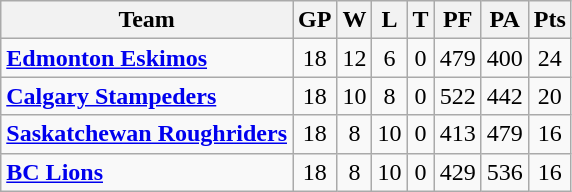<table class="wikitable">
<tr>
<th>Team</th>
<th>GP</th>
<th>W</th>
<th>L</th>
<th>T</th>
<th>PF</th>
<th>PA</th>
<th>Pts</th>
</tr>
<tr align="center">
<td align="left"><strong><a href='#'>Edmonton Eskimos</a></strong></td>
<td>18</td>
<td>12</td>
<td>6</td>
<td>0</td>
<td>479</td>
<td>400</td>
<td>24</td>
</tr>
<tr align="center">
<td align="left"><strong><a href='#'>Calgary Stampeders</a></strong></td>
<td>18</td>
<td>10</td>
<td>8</td>
<td>0</td>
<td>522</td>
<td>442</td>
<td>20</td>
</tr>
<tr align="center">
<td align="left"><strong><a href='#'>Saskatchewan Roughriders</a></strong></td>
<td>18</td>
<td>8</td>
<td>10</td>
<td>0</td>
<td>413</td>
<td>479</td>
<td>16</td>
</tr>
<tr align="center">
<td align="left"><strong><a href='#'>BC Lions</a></strong></td>
<td>18</td>
<td>8</td>
<td>10</td>
<td>0</td>
<td>429</td>
<td>536</td>
<td>16</td>
</tr>
</table>
